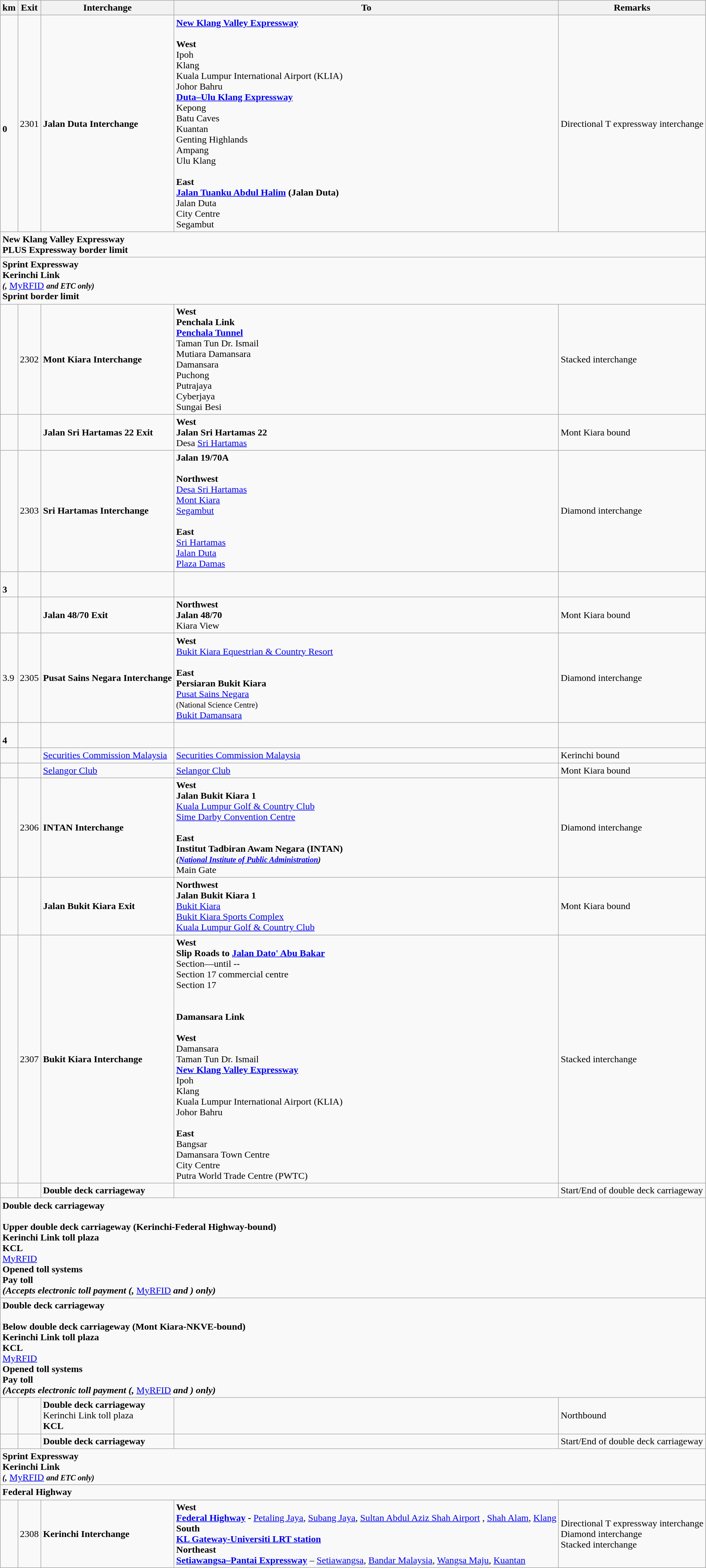<table class="wikitable">
<tr>
<th>km</th>
<th>Exit</th>
<th>Interchange</th>
<th>To</th>
<th>Remarks</th>
</tr>
<tr>
<td><br><strong>0</strong></td>
<td>2301</td>
<td><strong>Jalan Duta Interchange</strong></td>
<td>  <strong><a href='#'>New Klang Valley Expressway</a></strong><br><br><strong>West</strong><br>  Ipoh<br>  Klang<br>  Kuala Lumpur International Airport (KLIA) <br>  Johor Bahru<br>  <strong><a href='#'>Duta–Ulu Klang Expressway</a></strong><br> Kepong<br> Batu Caves<br>   Kuantan<br>   Genting Highlands<br> Ampang<br> Ulu Klang<br><br><strong>East</strong><br><strong><a href='#'>Jalan Tuanku Abdul Halim</a> (Jalan Duta)</strong><br>Jalan Duta<br>City Centre<br>Segambut</td>
<td>Directional T expressway interchange</td>
</tr>
<tr>
<td style="width:600px" colspan="6" style="text-align:center; background:green;"><strong><span> New Klang Valley Expressway<br>PLUS Expressway border limit</span></strong></td>
</tr>
<tr>
<td style="width:600px" colspan="6" style="text-align:center; background:green;"><strong><span> Sprint Expressway<br>Kerinchi Link<br><small><em>(,</em></small></span></strong> <a href='#'><span>My</span><span>RFID</span></a><strong><span> <small><em>and  ETC only)</em></small><br>Sprint border limit</span></strong></td>
</tr>
<tr>
<td></td>
<td>2302</td>
<td><strong>Mont Kiara Interchange</strong></td>
<td><strong>West</strong><br> <strong>Penchala Link</strong><br><strong><a href='#'>Penchala Tunnel</a></strong><br> Taman Tun Dr. Ismail<br> Mutiara Damansara<br> Damansara<br> Puchong<br> Putrajaya<br> Cyberjaya<br> Sungai Besi</td>
<td>Stacked interchange</td>
</tr>
<tr>
<td></td>
<td></td>
<td><strong>Jalan Sri Hartamas 22 Exit</strong></td>
<td><strong>West</strong><br><strong>Jalan Sri Hartamas 22</strong><br>Desa <a href='#'>Sri Hartamas</a></td>
<td>Mont Kiara bound</td>
</tr>
<tr>
<td></td>
<td>2303</td>
<td><strong>Sri Hartamas Interchange</strong></td>
<td><strong>Jalan 19/70A</strong><br><br><strong>Northwest</strong><br><a href='#'>Desa Sri Hartamas</a><br><a href='#'>Mont Kiara</a><br><a href='#'>Segambut</a><br><br><strong>East</strong><br><a href='#'>Sri Hartamas</a><br><a href='#'>Jalan Duta</a><br><a href='#'>Plaza Damas</a></td>
<td>Diamond interchange</td>
</tr>
<tr>
<td><br><strong>3</strong></td>
<td></td>
<td></td>
<td></td>
<td></td>
</tr>
<tr>
<td></td>
<td></td>
<td><strong>Jalan 48/70 Exit</strong></td>
<td><strong>Northwest</strong><br><strong>Jalan 48/70</strong><br>Kiara View</td>
<td>Mont Kiara bound</td>
</tr>
<tr>
<td>3.9</td>
<td>2305</td>
<td><strong>Pusat Sains Negara Interchange</strong></td>
<td><strong>West</strong><br><a href='#'>Bukit Kiara Equestrian & Country Resort</a><br><br><strong>East</strong><br><strong>Persiaran Bukit Kiara </strong><br><a href='#'>Pusat Sains Negara</a><br><small>(National Science Centre)</small><br><a href='#'>Bukit Damansara</a></td>
<td>Diamond interchange</td>
</tr>
<tr>
<td><br><strong>4</strong></td>
<td></td>
<td></td>
<td></td>
<td></td>
</tr>
<tr>
<td></td>
<td></td>
<td><a href='#'>Securities Commission Malaysia</a></td>
<td><a href='#'>Securities Commission Malaysia</a></td>
<td>Kerinchi bound</td>
</tr>
<tr>
<td></td>
<td></td>
<td><a href='#'>Selangor Club</a></td>
<td><a href='#'>Selangor Club</a></td>
<td>Mont Kiara bound</td>
</tr>
<tr>
<td></td>
<td>2306</td>
<td><strong>INTAN Interchange</strong></td>
<td><strong>West</strong><br><strong>Jalan Bukit Kiara 1</strong><br><a href='#'>Kuala Lumpur Golf & Country Club</a><br><a href='#'>Sime Darby Convention Centre</a><br><br><strong>East</strong><br><strong>Institut Tadbiran Awam Negara (INTAN)</strong><br><small><strong><em>(<a href='#'>National Institute of Public Administration</a>)</em></strong></small><br>Main Gate</td>
<td>Diamond interchange</td>
</tr>
<tr>
<td></td>
<td></td>
<td><strong>Jalan Bukit Kiara Exit</strong></td>
<td><strong>Northwest</strong><br><strong>Jalan Bukit Kiara 1</strong><br><a href='#'>Bukit Kiara</a><br><a href='#'>Bukit Kiara Sports Complex</a><br><a href='#'>Kuala Lumpur Golf & Country Club</a></td>
<td>Mont Kiara bound</td>
</tr>
<tr>
<td></td>
<td>2307</td>
<td><strong>Bukit Kiara Interchange</strong></td>
<td><strong>West</strong><br><strong>Slip Roads to <a href='#'>Jalan Dato' Abu Bakar</a></strong><br>Section—until --<br>Section 17 commercial centre<br>Section 17<br><br><br> <strong>Damansara Link</strong><br><br><strong>West</strong><br> Damansara<br> Taman Tun Dr. Ismail<br>  <strong><a href='#'>New Klang Valley Expressway</a></strong><br>  Ipoh<br>  Klang<br>  Kuala Lumpur International Airport (KLIA) <br>  Johor Bahru<br><br><strong>East</strong><br> Bangsar<br> Damansara Town Centre<br>City Centre<br>Putra World Trade Centre (PWTC)</td>
<td>Stacked interchange</td>
</tr>
<tr>
<td></td>
<td></td>
<td><strong>Double deck carriageway</strong></td>
<td></td>
<td>Start/End of double deck carriageway</td>
</tr>
<tr>
<td style="width:600px" colspan="6" style="text-align:center; background:green;"><strong><span>Double deck carriageway<br><br>Upper double deck carriageway (Kerinchi-Federal Highway-bound)<br>Kerinchi Link toll plaza<br>KCL<br></span></strong> <a href='#'><span>My</span><span>RFID</span></a> <strong><span> <br>Opened toll systems<br>Pay toll<br><em>(Accepts electronic toll payment (,</em></span></strong> <a href='#'><span>My</span><span>RFID</span></a> <strong><span><em>and ) only)</em></span></strong></td>
</tr>
<tr>
<td style="width:600px" colspan="6" style="text-align:center; background:green;"><strong><span>Double deck carriageway<br><br>Below double deck carriageway (Mont Kiara-NKVE-bound)<br>Kerinchi Link toll plaza<br>KCL<br></span></strong> <a href='#'><span>My</span><span>RFID</span></a> <strong><span> <br>Opened toll systems<br>Pay toll<br><em>(Accepts electronic toll payment (,</em></span></strong> <a href='#'><span>My</span><span>RFID</span></a> <strong><span><em>and ) only)</em></span></strong></td>
</tr>
<tr>
<td></td>
<td></td>
<td><strong>Double deck carriageway</strong><br> Kerinchi Link toll plaza<br><strong>KCL</strong></td>
<td></td>
<td>Northbound</td>
</tr>
<tr>
<td></td>
<td></td>
<td><strong>Double deck carriageway</strong></td>
<td></td>
<td>Start/End of double deck carriageway</td>
</tr>
<tr>
<td style="width:600px" colspan="6" style="text-align:center; background:green;"><strong><span> Sprint Expressway<br>Kerinchi Link<br><small><em>(,</em></small></span></strong> <a href='#'><span>My</span><span>RFID</span></a><strong><span> <small><em>and  ETC only)</em></small></span></strong></td>
</tr>
<tr>
<td style="width:600px" colspan="6" style="text-align:center; background:green;"><strong><span> Federal Highway</span></strong></td>
</tr>
<tr>
<td></td>
<td>2308</td>
<td><strong>Kerinchi Interchange</strong></td>
<td><strong>West</strong><br> <strong><a href='#'>Federal Highway</a> -</strong> <a href='#'>Petaling Jaya</a>, <a href='#'>Subang Jaya</a>, <a href='#'>Sultan Abdul Aziz Shah Airport</a> , <a href='#'>Shah Alam</a>, <a href='#'>Klang</a> <br><strong>South</strong><br><strong><a href='#'>KL Gateway-Universiti LRT station</a></strong> <strong></strong><br><strong>Northeast</strong><br> <strong><a href='#'>Setiawangsa–Pantai Expressway</a></strong> – <a href='#'>Setiawangsa</a>, <a href='#'>Bandar Malaysia</a>, <a href='#'>Wangsa Maju</a>, <a href='#'>Kuantan</a> </td>
<td>Directional T expressway interchange<br>Diamond interchange<br>Stacked interchange</td>
</tr>
</table>
